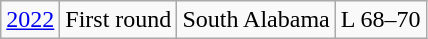<table class="wikitable">
<tr align="center">
<td><a href='#'>2022</a></td>
<td>First round</td>
<td>South Alabama</td>
<td>L 68–70</td>
</tr>
</table>
